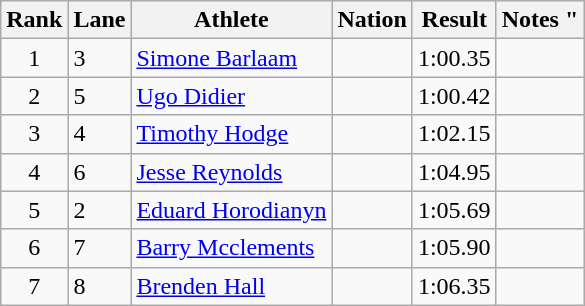<table class='wikitable  sortable'   style='text-align:left'>
<tr>
<th>Rank</th>
<th>Lane</th>
<th>Athlete</th>
<th>Nation</th>
<th>Result</th>
<th>Notes "</th>
</tr>
<tr>
<td align=center>1</td>
<td>3</td>
<td><a href='#'>Simone Barlaam</a></td>
<td></td>
<td>1:00.35</td>
<td></td>
</tr>
<tr>
<td align=center>2</td>
<td>5</td>
<td><a href='#'>Ugo Didier</a></td>
<td></td>
<td>1:00.42</td>
<td></td>
</tr>
<tr>
<td align=center>3</td>
<td>4</td>
<td><a href='#'>Timothy Hodge</a></td>
<td></td>
<td>1:02.15</td>
<td></td>
</tr>
<tr>
<td align=center>4</td>
<td>6</td>
<td><a href='#'>Jesse Reynolds</a></td>
<td></td>
<td>1:04.95</td>
<td></td>
</tr>
<tr>
<td align=center>5</td>
<td>2</td>
<td><a href='#'>Eduard Horodianyn</a></td>
<td></td>
<td>1:05.69</td>
<td></td>
</tr>
<tr>
<td align=center>6</td>
<td>7</td>
<td><a href='#'>Barry Mcclements</a></td>
<td></td>
<td>1:05.90</td>
<td></td>
</tr>
<tr>
<td align=center>7</td>
<td>8</td>
<td><a href='#'>Brenden Hall</a></td>
<td></td>
<td>1:06.35</td>
<td></td>
</tr>
</table>
